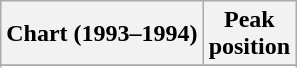<table class="wikitable sortable">
<tr>
<th align="left">Chart (1993–1994)</th>
<th align="center">Peak<br>position</th>
</tr>
<tr>
</tr>
<tr>
</tr>
</table>
